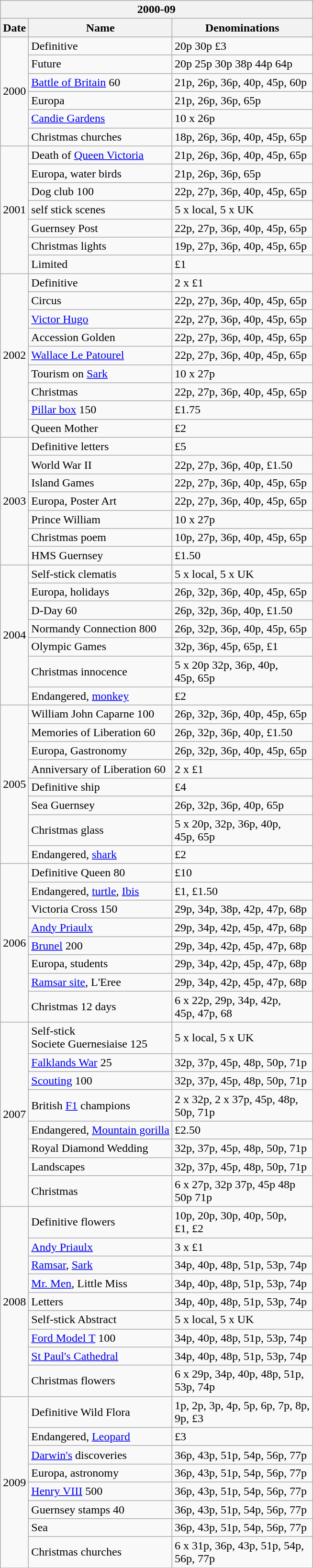<table class="wikitable">
<tr>
<th colspan=3>2000-09</th>
</tr>
<tr>
<th>Date</th>
<th>Name</th>
<th>Denominations</th>
</tr>
<tr>
<td rowspan="6">2000</td>
<td>Definitive</td>
<td>20p 30p £3</td>
</tr>
<tr>
<td>Future</td>
<td>20p 25p 30p 38p 44p 64p</td>
</tr>
<tr>
<td><a href='#'>Battle of Britain</a> 60</td>
<td>21p, 26p, 36p, 40p, 45p, 60p</td>
</tr>
<tr>
<td>Europa</td>
<td>21p, 26p, 36p, 65p</td>
</tr>
<tr>
<td><a href='#'>Candie Gardens</a></td>
<td>10 x 26p</td>
</tr>
<tr>
<td>Christmas churches</td>
<td>18p, 26p, 36p, 40p, 45p, 65p</td>
</tr>
<tr>
<td rowspan="7">2001</td>
<td>Death of <a href='#'>Queen Victoria</a></td>
<td>21p, 26p, 36p, 40p, 45p, 65p</td>
</tr>
<tr>
<td>Europa, water birds</td>
<td>21p, 26p, 36p, 65p</td>
</tr>
<tr>
<td>Dog club 100</td>
<td>22p, 27p, 36p, 40p, 45p, 65p</td>
</tr>
<tr>
<td>self stick scenes</td>
<td>5 x local, 5 x UK</td>
</tr>
<tr>
<td>Guernsey Post</td>
<td>22p, 27p, 36p, 40p, 45p, 65p</td>
</tr>
<tr>
<td>Christmas lights</td>
<td>19p, 27p, 36p, 40p, 45p, 65p</td>
</tr>
<tr>
<td>Limited</td>
<td>£1</td>
</tr>
<tr>
<td rowspan="9">2002</td>
<td>Definitive</td>
<td>2 x £1</td>
</tr>
<tr>
<td>Circus</td>
<td>22p, 27p, 36p, 40p, 45p, 65p</td>
</tr>
<tr>
<td><a href='#'>Victor Hugo</a></td>
<td>22p, 27p, 36p, 40p, 45p, 65p</td>
</tr>
<tr>
<td>Accession Golden</td>
<td>22p, 27p, 36p, 40p, 45p, 65p</td>
</tr>
<tr>
<td><a href='#'>Wallace Le Patourel</a></td>
<td>22p, 27p, 36p, 40p, 45p, 65p</td>
</tr>
<tr>
<td>Tourism on <a href='#'>Sark</a></td>
<td>10 x 27p</td>
</tr>
<tr>
<td>Christmas</td>
<td>22p, 27p, 36p, 40p, 45p, 65p</td>
</tr>
<tr>
<td><a href='#'>Pillar box</a> 150</td>
<td>£1.75</td>
</tr>
<tr>
<td>Queen Mother</td>
<td>£2</td>
</tr>
<tr>
<td rowspan="7">2003</td>
<td>Definitive letters</td>
<td>£5</td>
</tr>
<tr>
<td>World War II</td>
<td>22p, 27p, 36p, 40p, £1.50</td>
</tr>
<tr>
<td>Island Games</td>
<td>22p, 27p, 36p, 40p, 45p, 65p</td>
</tr>
<tr>
<td>Europa, Poster Art</td>
<td>22p, 27p, 36p, 40p, 45p, 65p</td>
</tr>
<tr>
<td>Prince William</td>
<td>10 x 27p</td>
</tr>
<tr>
<td>Christmas poem</td>
<td>10p, 27p, 36p, 40p, 45p, 65p</td>
</tr>
<tr>
<td>HMS Guernsey</td>
<td>£1.50</td>
</tr>
<tr>
<td rowspan="7">2004</td>
<td>Self-stick clematis</td>
<td>5 x local, 5 x UK</td>
</tr>
<tr>
<td>Europa, holidays</td>
<td>26p, 32p, 36p, 40p, 45p, 65p</td>
</tr>
<tr>
<td>D-Day 60</td>
<td>26p, 32p, 36p, 40p, £1.50</td>
</tr>
<tr>
<td>Normandy Connection 800</td>
<td>26p, 32p, 36p, 40p, 45p, 65p</td>
</tr>
<tr>
<td>Olympic Games</td>
<td>32p, 36p, 45p, 65p, £1</td>
</tr>
<tr>
<td>Christmas innocence</td>
<td>5 x 20p 32p, 36p, 40p, <br>45p, 65p</td>
</tr>
<tr>
<td>Endangered, <a href='#'>monkey</a></td>
<td>£2</td>
</tr>
<tr>
<td rowspan="8">2005</td>
<td>William John Caparne 100</td>
<td>26p, 32p, 36p, 40p, 45p, 65p</td>
</tr>
<tr>
<td>Memories of Liberation 60</td>
<td>26p, 32p, 36p, 40p, £1.50</td>
</tr>
<tr>
<td>Europa, Gastronomy</td>
<td>26p, 32p, 36p, 40p, 45p, 65p</td>
</tr>
<tr>
<td>Anniversary of Liberation 60</td>
<td>2 x £1</td>
</tr>
<tr>
<td>Definitive ship</td>
<td>£4</td>
</tr>
<tr>
<td>Sea Guernsey</td>
<td>26p, 32p, 36p, 40p, 65p</td>
</tr>
<tr>
<td>Christmas glass</td>
<td>5 x 20p, 32p, 36p, 40p, <br>45p, 65p</td>
</tr>
<tr>
<td>Endangered, <a href='#'>shark</a></td>
<td>£2</td>
</tr>
<tr>
<td rowspan="8">2006</td>
<td>Definitive Queen 80</td>
<td>£10</td>
</tr>
<tr>
<td>Endangered, <a href='#'>turtle</a>, <a href='#'>Ibis</a></td>
<td>£1, £1.50</td>
</tr>
<tr>
<td>Victoria Cross 150</td>
<td>29p, 34p, 38p, 42p, 47p, 68p</td>
</tr>
<tr>
<td><a href='#'>Andy Priaulx</a></td>
<td>29p, 34p, 42p, 45p, 47p, 68p</td>
</tr>
<tr>
<td><a href='#'>Brunel</a> 200</td>
<td>29p, 34p, 42p, 45p, 47p, 68p</td>
</tr>
<tr>
<td>Europa, students</td>
<td>29p, 34p, 42p, 45p, 47p, 68p</td>
</tr>
<tr>
<td><a href='#'>Ramsar site</a>, L'Eree</td>
<td>29p, 34p, 42p, 45p, 47p, 68p</td>
</tr>
<tr>
<td>Christmas 12 days</td>
<td>6 x 22p, 29p, 34p, 42p, <br>45p, 47p, 68</td>
</tr>
<tr>
<td rowspan="8">2007</td>
<td>Self-stick <br>Societe Guernesiaise 125</td>
<td>5 x local, 5 x UK</td>
</tr>
<tr>
<td><a href='#'>Falklands War</a> 25</td>
<td>32p, 37p, 45p, 48p, 50p, 71p</td>
</tr>
<tr>
<td><a href='#'>Scouting</a> 100</td>
<td>32p, 37p, 45p, 48p, 50p, 71p</td>
</tr>
<tr>
<td>British <a href='#'>F1</a> champions</td>
<td>2 x 32p, 2 x 37p, 45p, 48p, <br> 50p, 71p</td>
</tr>
<tr>
<td>Endangered, <a href='#'>Mountain gorilla</a></td>
<td>£2.50</td>
</tr>
<tr>
<td>Royal Diamond Wedding</td>
<td>32p, 37p, 45p, 48p, 50p, 71p</td>
</tr>
<tr>
<td>Landscapes</td>
<td>32p, 37p, 45p, 48p, 50p, 71p</td>
</tr>
<tr>
<td>Christmas</td>
<td>6 x 27p, 32p 37p, 45p 48p <br>50p 71p</td>
</tr>
<tr>
<td rowspan="9">2008</td>
<td>Definitive flowers</td>
<td>10p, 20p, 30p, 40p, 50p, <br>£1, £2</td>
</tr>
<tr>
<td><a href='#'>Andy Priaulx</a></td>
<td>3 x £1</td>
</tr>
<tr>
<td><a href='#'>Ramsar</a>, <a href='#'>Sark</a></td>
<td>34p, 40p, 48p, 51p, 53p, 74p</td>
</tr>
<tr>
<td><a href='#'>Mr. Men</a>, Little Miss</td>
<td>34p, 40p, 48p, 51p, 53p, 74p</td>
</tr>
<tr>
<td>Letters</td>
<td>34p, 40p, 48p, 51p, 53p, 74p</td>
</tr>
<tr>
<td>Self-stick Abstract</td>
<td>5 x local, 5 x UK</td>
</tr>
<tr>
<td><a href='#'>Ford Model T</a> 100</td>
<td>34p, 40p, 48p, 51p, 53p, 74p</td>
</tr>
<tr>
<td><a href='#'>St Paul's Cathedral</a></td>
<td>34p, 40p, 48p, 51p, 53p, 74p</td>
</tr>
<tr>
<td>Christmas flowers</td>
<td>6 x 29p, 34p, 40p, 48p, 51p, <br>53p, 74p</td>
</tr>
<tr>
<td rowspan="8">2009</td>
<td>Definitive Wild Flora</td>
<td>1p, 2p, 3p, 4p, 5p, 6p, 7p, 8p, <br>9p, £3</td>
</tr>
<tr>
<td>Endangered, <a href='#'>Leopard</a></td>
<td>£3</td>
</tr>
<tr>
<td><a href='#'>Darwin's</a> discoveries</td>
<td>36p, 43p, 51p, 54p, 56p, 77p</td>
</tr>
<tr>
<td>Europa, astronomy</td>
<td>36p, 43p, 51p, 54p, 56p, 77p</td>
</tr>
<tr>
<td><a href='#'>Henry VIII</a> 500</td>
<td>36p, 43p, 51p, 54p, 56p, 77p</td>
</tr>
<tr>
<td>Guernsey stamps 40</td>
<td>36p, 43p, 51p, 54p, 56p, 77p</td>
</tr>
<tr>
<td>Sea</td>
<td>36p, 43p, 51p, 54p, 56p, 77p</td>
</tr>
<tr>
<td>Christmas churches</td>
<td>6 x 31p, 36p, 43p, 51p, 54p, <br>56p, 77p</td>
</tr>
<tr>
</tr>
</table>
